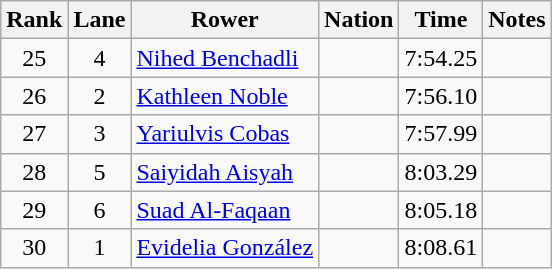<table class="wikitable sortable" style="text-align:center">
<tr>
<th>Rank</th>
<th>Lane</th>
<th>Rower</th>
<th>Nation</th>
<th>Time</th>
<th>Notes</th>
</tr>
<tr>
<td>25</td>
<td>4</td>
<td align=left><a href='#'>Nihed Benchadli</a></td>
<td align=left></td>
<td>7:54.25</td>
<td></td>
</tr>
<tr>
<td>26</td>
<td>2</td>
<td align=left><a href='#'>Kathleen Noble</a></td>
<td align=left></td>
<td>7:56.10</td>
<td></td>
</tr>
<tr>
<td>27</td>
<td>3</td>
<td align=left><a href='#'>Yariulvis Cobas</a></td>
<td align=left></td>
<td>7:57.99</td>
<td></td>
</tr>
<tr>
<td>28</td>
<td>5</td>
<td align=left><a href='#'>Saiyidah Aisyah</a></td>
<td align=left></td>
<td>8:03.29</td>
<td></td>
</tr>
<tr>
<td>29</td>
<td>6</td>
<td align=left><a href='#'>Suad Al-Faqaan</a></td>
<td align=left></td>
<td>8:05.18</td>
<td></td>
</tr>
<tr>
<td>30</td>
<td>1</td>
<td align=left><a href='#'>Evidelia González</a></td>
<td align=left></td>
<td>8:08.61</td>
<td></td>
</tr>
</table>
